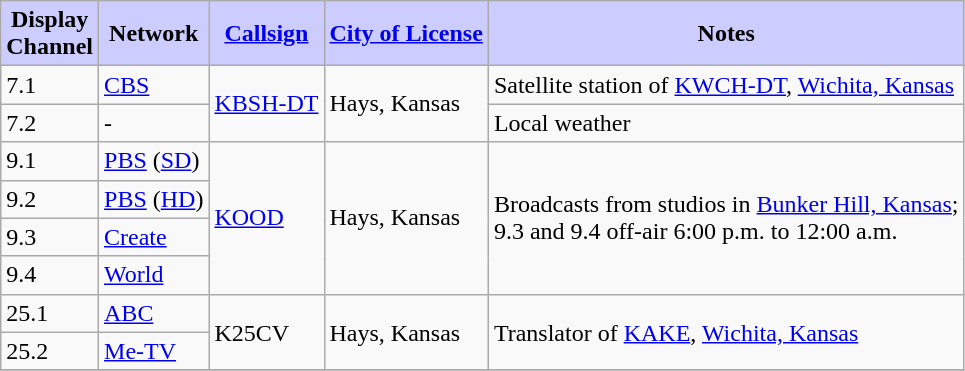<table class="wikitable" border="1">
<tr>
<th style="background:#ccccff;"><strong>Display<br>Channel</strong></th>
<th style="background:#ccccff;"><strong>Network</strong></th>
<th style="background:#ccccff;"><strong><a href='#'>Callsign</a></strong></th>
<th style="background:#ccccff;"><strong><a href='#'>City of License</a></strong></th>
<th style="background:#ccccff;"><strong>Notes</strong></th>
</tr>
<tr>
<td rowspan=1>7.1</td>
<td rowspan=1><a href='#'>CBS</a></td>
<td rowspan=2><a href='#'>KBSH-DT</a></td>
<td rowspan=2>Hays, Kansas</td>
<td rowspan=1>Satellite station of <a href='#'>KWCH-DT</a>, <a href='#'>Wichita, Kansas</a></td>
</tr>
<tr>
<td>7.2</td>
<td>-</td>
<td>Local weather</td>
</tr>
<tr>
<td rowspan=1>9.1</td>
<td rowspan=1><a href='#'>PBS</a> (<a href='#'>SD</a>)</td>
<td rowspan=4><a href='#'>KOOD</a></td>
<td rowspan=4>Hays, Kansas</td>
<td rowspan=4>Broadcasts from studios in <a href='#'>Bunker Hill, Kansas</a>;<br>9.3 and 9.4 off-air 6:00 p.m. to 12:00 a.m.</td>
</tr>
<tr>
<td>9.2</td>
<td><a href='#'>PBS</a> (<a href='#'>HD</a>)</td>
</tr>
<tr>
<td>9.3</td>
<td><a href='#'>Create</a></td>
</tr>
<tr>
<td>9.4</td>
<td><a href='#'>World</a></td>
</tr>
<tr>
<td rowspan=1>25.1</td>
<td rowspan=1><a href='#'>ABC</a></td>
<td rowspan=2>K25CV</td>
<td rowspan=2>Hays, Kansas</td>
<td rowspan=2>Translator of <a href='#'>KAKE</a>, <a href='#'>Wichita, Kansas</a></td>
</tr>
<tr>
<td>25.2</td>
<td><a href='#'>Me-TV</a></td>
</tr>
<tr>
</tr>
</table>
